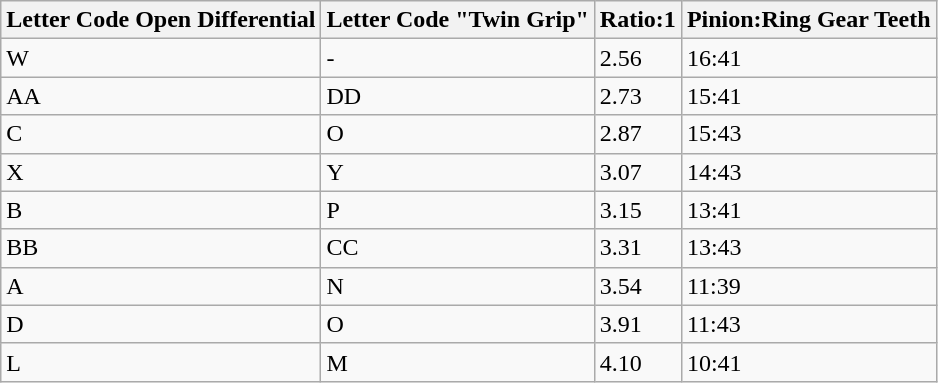<table class="wikitable sortable">
<tr>
<th>Letter Code Open Differential</th>
<th>Letter Code "Twin Grip"</th>
<th>Ratio:1</th>
<th>Pinion:Ring Gear Teeth</th>
</tr>
<tr>
<td>W</td>
<td>-</td>
<td>2.56</td>
<td>16:41</td>
</tr>
<tr>
<td>AA</td>
<td>DD</td>
<td>2.73</td>
<td>15:41</td>
</tr>
<tr>
<td>C</td>
<td>O</td>
<td>2.87</td>
<td>15:43</td>
</tr>
<tr>
<td>X</td>
<td>Y</td>
<td>3.07</td>
<td>14:43</td>
</tr>
<tr>
<td>B</td>
<td>P</td>
<td>3.15</td>
<td>13:41</td>
</tr>
<tr>
<td>BB</td>
<td>CC</td>
<td>3.31</td>
<td>13:43</td>
</tr>
<tr>
<td>A</td>
<td>N</td>
<td>3.54</td>
<td>11:39</td>
</tr>
<tr>
<td>D</td>
<td>O</td>
<td>3.91</td>
<td>11:43</td>
</tr>
<tr>
<td>L</td>
<td>M</td>
<td>4.10</td>
<td>10:41</td>
</tr>
</table>
